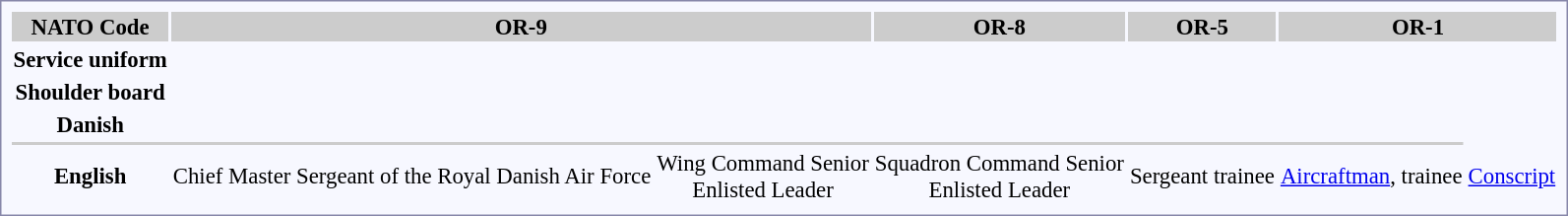<table style="border:1px solid #8888aa; background-color:#f7f8ff; padding:5px; font-size:95%; margin: 0px 12px 12px 0px;">
<tr style="background-color:#CCCCCC; text-align:center;">
<th>NATO Code</th>
<th colspan=2>OR-9</th>
<th>OR-8</th>
<th>OR-5</th>
<th colspan=2>OR-1</th>
</tr>
<tr style="text-align:center;">
<td><strong>Service uniform</strong></td>
<td></td>
<td></td>
<td></td>
<td></td>
<td></td>
<td></td>
</tr>
<tr style="text-align:center;">
<td><strong>Shoulder board</strong></td>
<td></td>
<td></td>
<td></td>
<td></td>
<td></td>
<td></td>
</tr>
<tr style="text-align:center;">
<th>Danish</th>
<td></td>
<td></td>
<td></td>
<td></td>
<td></td>
<td></td>
</tr>
<tr style="background:#ccc;">
<td colspan=6></td>
</tr>
<tr style="text-align:center;">
<th>English</th>
<td>Chief Master Sergeant of the Royal Danish Air Force</td>
<td>Wing Command Senior<br>Enlisted Leader</td>
<td>Squadron Command Senior<br>Enlisted Leader</td>
<td>Sergeant trainee</td>
<td><a href='#'>Aircraftman</a>, trainee</td>
<td><a href='#'>Conscript</a></td>
</tr>
</table>
